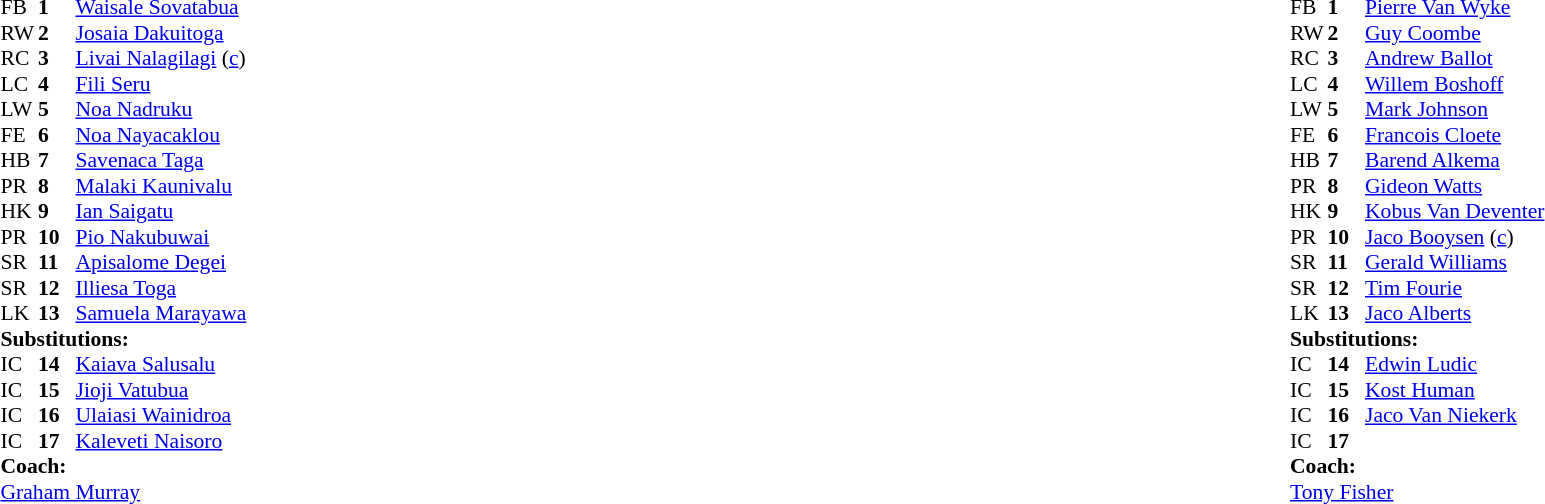<table width="100%">
<tr>
<td valign="top" width="50%"><br><table style="font-size: 90%" cellspacing="0" cellpadding="0">
<tr>
<th width="25"></th>
<th width="25"></th>
</tr>
<tr>
<td>FB</td>
<td><strong>1</strong></td>
<td><a href='#'>Waisale Sovatabua</a></td>
</tr>
<tr>
<td>RW</td>
<td><strong>2</strong></td>
<td><a href='#'>Josaia Dakuitoga</a></td>
</tr>
<tr>
<td>RC</td>
<td><strong>3</strong></td>
<td><a href='#'>Livai Nalagilagi</a> (<a href='#'>c</a>)</td>
</tr>
<tr>
<td>LC</td>
<td><strong>4</strong></td>
<td><a href='#'>Fili Seru</a></td>
</tr>
<tr>
<td>LW</td>
<td><strong>5</strong></td>
<td><a href='#'>Noa Nadruku</a></td>
</tr>
<tr>
<td>FE</td>
<td><strong>6</strong></td>
<td><a href='#'>Noa Nayacaklou</a></td>
</tr>
<tr>
<td>HB</td>
<td><strong>7</strong></td>
<td><a href='#'>Savenaca Taga</a></td>
</tr>
<tr>
<td>PR</td>
<td><strong>8</strong></td>
<td><a href='#'>Malaki Kaunivalu</a></td>
</tr>
<tr>
<td>HK</td>
<td><strong>9</strong></td>
<td><a href='#'>Ian Saigatu</a></td>
</tr>
<tr>
<td>PR</td>
<td><strong>10</strong></td>
<td><a href='#'>Pio Nakubuwai</a></td>
</tr>
<tr>
<td>SR</td>
<td><strong>11</strong></td>
<td><a href='#'>Apisalome Degei</a></td>
</tr>
<tr>
<td>SR</td>
<td><strong>12</strong></td>
<td><a href='#'>Illiesa Toga</a></td>
</tr>
<tr>
<td>LK</td>
<td><strong>13</strong></td>
<td><a href='#'>Samuela Marayawa</a></td>
</tr>
<tr>
<td colspan=3><strong>Substitutions:</strong></td>
</tr>
<tr>
<td>IC</td>
<td><strong>14</strong></td>
<td><a href='#'>Kaiava Salusalu</a></td>
</tr>
<tr>
<td>IC</td>
<td><strong>15</strong></td>
<td><a href='#'>Jioji Vatubua</a></td>
</tr>
<tr>
<td>IC</td>
<td><strong>16</strong></td>
<td><a href='#'>Ulaiasi Wainidroa</a></td>
</tr>
<tr>
<td>IC</td>
<td><strong>17</strong></td>
<td><a href='#'>Kaleveti Naisoro</a></td>
</tr>
<tr>
<td colspan=3><strong>Coach:</strong></td>
</tr>
<tr>
<td colspan="4"> <a href='#'>Graham Murray</a></td>
</tr>
</table>
</td>
<td valign="top" width="50%"><br><table style="font-size: 90%" cellspacing="0" cellpadding="0" align="center">
<tr>
<th width="25"></th>
<th width="25"></th>
</tr>
<tr>
<td>FB</td>
<td><strong>1</strong></td>
<td><a href='#'>Pierre Van Wyke</a></td>
</tr>
<tr>
<td>RW</td>
<td><strong>2</strong></td>
<td><a href='#'>Guy Coombe</a></td>
</tr>
<tr>
<td>RC</td>
<td><strong>3</strong></td>
<td><a href='#'>Andrew Ballot</a></td>
</tr>
<tr>
<td>LC</td>
<td><strong>4</strong></td>
<td><a href='#'>Willem Boshoff</a></td>
</tr>
<tr>
<td>LW</td>
<td><strong>5</strong></td>
<td><a href='#'>Mark Johnson</a></td>
</tr>
<tr>
<td>FE</td>
<td><strong>6</strong></td>
<td><a href='#'>Francois Cloete</a></td>
</tr>
<tr>
<td>HB</td>
<td><strong>7</strong></td>
<td><a href='#'>Barend Alkema</a></td>
</tr>
<tr>
<td>PR</td>
<td><strong>8</strong></td>
<td><a href='#'>Gideon Watts</a></td>
</tr>
<tr>
<td>HK</td>
<td><strong>9</strong></td>
<td><a href='#'>Kobus Van Deventer</a></td>
</tr>
<tr>
<td>PR</td>
<td><strong>10</strong></td>
<td><a href='#'>Jaco Booysen</a> (<a href='#'>c</a>)</td>
</tr>
<tr>
<td>SR</td>
<td><strong>11</strong></td>
<td><a href='#'>Gerald Williams</a></td>
</tr>
<tr>
<td>SR</td>
<td><strong>12</strong></td>
<td><a href='#'>Tim Fourie</a></td>
</tr>
<tr>
<td>LK</td>
<td><strong>13</strong></td>
<td><a href='#'>Jaco Alberts</a></td>
</tr>
<tr>
<td colspan=3><strong>Substitutions:</strong></td>
</tr>
<tr>
<td>IC</td>
<td><strong>14</strong></td>
<td><a href='#'>Edwin Ludic</a></td>
</tr>
<tr>
<td>IC</td>
<td><strong>15</strong></td>
<td><a href='#'>Kost Human</a></td>
</tr>
<tr>
<td>IC</td>
<td><strong>16</strong></td>
<td><a href='#'>Jaco Van Niekerk</a></td>
</tr>
<tr>
<td>IC</td>
<td><strong>17</strong></td>
<td></td>
</tr>
<tr>
<td colspan=3><strong>Coach:</strong></td>
</tr>
<tr>
<td colspan="4"> <a href='#'>Tony Fisher</a></td>
</tr>
</table>
</td>
</tr>
</table>
